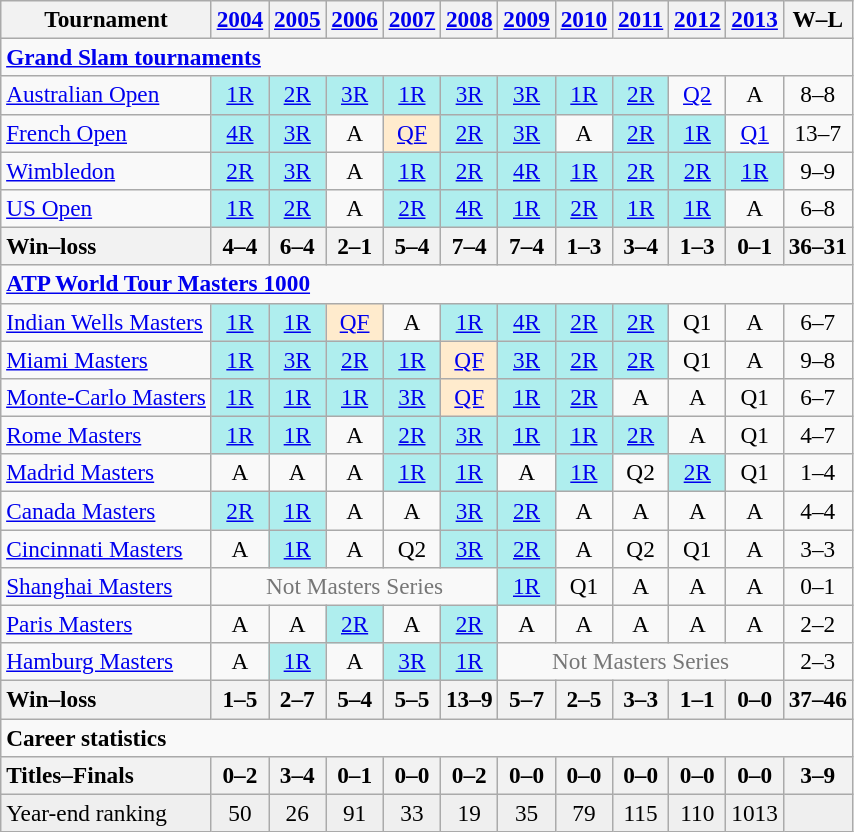<table class=wikitable style=text-align:center;font-size:97%>
<tr>
<th>Tournament</th>
<th><a href='#'>2004</a></th>
<th><a href='#'>2005</a></th>
<th><a href='#'>2006</a></th>
<th><a href='#'>2007</a></th>
<th><a href='#'>2008</a></th>
<th><a href='#'>2009</a></th>
<th><a href='#'>2010</a></th>
<th><a href='#'>2011</a></th>
<th><a href='#'>2012</a></th>
<th><a href='#'>2013</a></th>
<th>W–L</th>
</tr>
<tr>
<td colspan=20 align=left><strong><a href='#'>Grand Slam tournaments</a></strong></td>
</tr>
<tr>
<td align=left><a href='#'>Australian Open</a></td>
<td bgcolor=afeeee><a href='#'>1R</a></td>
<td bgcolor=afeeee><a href='#'>2R</a></td>
<td bgcolor=afeeee><a href='#'>3R</a></td>
<td bgcolor=afeeee><a href='#'>1R</a></td>
<td bgcolor=afeeee><a href='#'>3R</a></td>
<td bgcolor=afeeee><a href='#'>3R</a></td>
<td bgcolor=afeeee><a href='#'>1R</a></td>
<td bgcolor=afeeee><a href='#'>2R</a></td>
<td><a href='#'>Q2</a></td>
<td>A</td>
<td>8–8</td>
</tr>
<tr>
<td align=left><a href='#'>French Open</a></td>
<td bgcolor=afeeee><a href='#'>4R</a></td>
<td bgcolor=afeeee><a href='#'>3R</a></td>
<td>A</td>
<td bgcolor=ffebcd><a href='#'>QF</a></td>
<td bgcolor=afeeee><a href='#'>2R</a></td>
<td bgcolor=afeeee><a href='#'>3R</a></td>
<td>A</td>
<td bgcolor=afeeee><a href='#'>2R</a></td>
<td bgcolor=afeeee><a href='#'>1R</a></td>
<td><a href='#'>Q1</a></td>
<td>13–7</td>
</tr>
<tr>
<td align=left><a href='#'>Wimbledon</a></td>
<td bgcolor=afeeee><a href='#'>2R</a></td>
<td bgcolor=afeeee><a href='#'>3R</a></td>
<td>A</td>
<td bgcolor=afeeee><a href='#'>1R</a></td>
<td bgcolor=afeeee><a href='#'>2R</a></td>
<td bgcolor=afeeee><a href='#'>4R</a></td>
<td bgcolor=afeeee><a href='#'>1R</a></td>
<td bgcolor=afeeee><a href='#'>2R</a></td>
<td bgcolor=afeeee><a href='#'>2R</a></td>
<td bgcolor=afeeee><a href='#'>1R</a></td>
<td>9–9</td>
</tr>
<tr>
<td align=left><a href='#'>US Open</a></td>
<td bgcolor=afeeee><a href='#'>1R</a></td>
<td bgcolor=afeeee><a href='#'>2R</a></td>
<td>A</td>
<td bgcolor=afeeee><a href='#'>2R</a></td>
<td bgcolor=afeeee><a href='#'>4R</a></td>
<td bgcolor=afeeee><a href='#'>1R</a></td>
<td bgcolor=afeeee><a href='#'>2R</a></td>
<td bgcolor=afeeee><a href='#'>1R</a></td>
<td bgcolor=afeeee><a href='#'>1R</a></td>
<td>A</td>
<td>6–8</td>
</tr>
<tr>
<th style=text-align:left>Win–loss</th>
<th>4–4</th>
<th>6–4</th>
<th>2–1</th>
<th>5–4</th>
<th>7–4</th>
<th>7–4</th>
<th>1–3</th>
<th>3–4</th>
<th>1–3</th>
<th>0–1</th>
<th>36–31</th>
</tr>
<tr>
<td colspan=20 align=left><strong><a href='#'>ATP World Tour Masters 1000</a></strong></td>
</tr>
<tr>
<td align=left><a href='#'>Indian Wells Masters</a></td>
<td bgcolor=afeeee><a href='#'>1R</a></td>
<td bgcolor=afeeee><a href='#'>1R</a></td>
<td bgcolor=ffebcd><a href='#'>QF</a></td>
<td>A</td>
<td bgcolor=afeeee><a href='#'>1R</a></td>
<td bgcolor=afeeee><a href='#'>4R</a></td>
<td bgcolor=afeeee><a href='#'>2R</a></td>
<td bgcolor=afeeee><a href='#'>2R</a></td>
<td>Q1</td>
<td>A</td>
<td>6–7</td>
</tr>
<tr>
<td align=left><a href='#'>Miami Masters</a></td>
<td bgcolor=afeeee><a href='#'>1R</a></td>
<td bgcolor=afeeee><a href='#'>3R</a></td>
<td bgcolor=afeeee><a href='#'>2R</a></td>
<td bgcolor=afeeee><a href='#'>1R</a></td>
<td bgcolor=ffebcd><a href='#'>QF</a></td>
<td bgcolor=afeeee><a href='#'>3R</a></td>
<td bgcolor=afeeee><a href='#'>2R</a></td>
<td bgcolor=afeeee><a href='#'>2R</a></td>
<td>Q1</td>
<td>A</td>
<td>9–8</td>
</tr>
<tr>
<td align=left><a href='#'>Monte-Carlo Masters</a></td>
<td bgcolor=afeeee><a href='#'>1R</a></td>
<td bgcolor=afeeee><a href='#'>1R</a></td>
<td bgcolor=afeeee><a href='#'>1R</a></td>
<td bgcolor=afeeee><a href='#'>3R</a></td>
<td bgcolor=ffebcd><a href='#'>QF</a></td>
<td bgcolor=afeeee><a href='#'>1R</a></td>
<td bgcolor=afeeee><a href='#'>2R</a></td>
<td>A</td>
<td>A</td>
<td>Q1</td>
<td>6–7</td>
</tr>
<tr>
<td align=left><a href='#'>Rome Masters</a></td>
<td bgcolor=afeeee><a href='#'>1R</a></td>
<td bgcolor=afeeee><a href='#'>1R</a></td>
<td>A</td>
<td bgcolor=afeeee><a href='#'>2R</a></td>
<td bgcolor=afeeee><a href='#'>3R</a></td>
<td bgcolor=afeeee><a href='#'>1R</a></td>
<td bgcolor=afeeee><a href='#'>1R</a></td>
<td bgcolor=afeeee><a href='#'>2R</a></td>
<td>A</td>
<td>Q1</td>
<td>4–7</td>
</tr>
<tr>
<td align=left><a href='#'>Madrid Masters</a></td>
<td>A</td>
<td>A</td>
<td>A</td>
<td bgcolor=afeeee><a href='#'>1R</a></td>
<td bgcolor=afeeee><a href='#'>1R</a></td>
<td>A</td>
<td bgcolor=afeeee><a href='#'>1R</a></td>
<td>Q2</td>
<td bgcolor=afeeee><a href='#'>2R</a></td>
<td>Q1</td>
<td>1–4</td>
</tr>
<tr>
<td align=left><a href='#'>Canada Masters</a></td>
<td bgcolor=afeeee><a href='#'>2R</a></td>
<td bgcolor=afeeee><a href='#'>1R</a></td>
<td>A</td>
<td>A</td>
<td bgcolor=afeeee><a href='#'>3R</a></td>
<td bgcolor=afeeee><a href='#'>2R</a></td>
<td>A</td>
<td>A</td>
<td>A</td>
<td>A</td>
<td>4–4</td>
</tr>
<tr>
<td align=left><a href='#'>Cincinnati Masters</a></td>
<td>A</td>
<td bgcolor=afeeee><a href='#'>1R</a></td>
<td>A</td>
<td>Q2</td>
<td bgcolor=afeeee><a href='#'>3R</a></td>
<td bgcolor=afeeee><a href='#'>2R</a></td>
<td>A</td>
<td>Q2</td>
<td>Q1</td>
<td>A</td>
<td>3–3</td>
</tr>
<tr>
<td align=left><a href='#'>Shanghai Masters</a></td>
<td colspan=5 style=color:#767676>Not Masters Series</td>
<td bgcolor=afeeee><a href='#'>1R</a></td>
<td>Q1</td>
<td>A</td>
<td>A</td>
<td>A</td>
<td>0–1</td>
</tr>
<tr>
<td align=left><a href='#'>Paris Masters</a></td>
<td>A</td>
<td>A</td>
<td bgcolor=afeeee><a href='#'>2R</a></td>
<td>A</td>
<td bgcolor=afeeee><a href='#'>2R</a></td>
<td>A</td>
<td>A</td>
<td>A</td>
<td>A</td>
<td>A</td>
<td>2–2</td>
</tr>
<tr>
<td align=left><a href='#'>Hamburg Masters</a></td>
<td>A</td>
<td bgcolor=afeeee><a href='#'>1R</a></td>
<td>A</td>
<td bgcolor=afeeee><a href='#'>3R</a></td>
<td bgcolor=afeeee><a href='#'>1R</a></td>
<td colspan=5 style=color:#767676>Not Masters Series</td>
<td>2–3</td>
</tr>
<tr>
<th style=text-align:left>Win–loss</th>
<th>1–5</th>
<th>2–7</th>
<th>5–4</th>
<th>5–5</th>
<th>13–9</th>
<th>5–7</th>
<th>2–5</th>
<th>3–3</th>
<th>1–1</th>
<th>0–0</th>
<th>37–46</th>
</tr>
<tr>
<td colspan=20 align=left><strong>Career statistics</strong></td>
</tr>
<tr>
<th style=text-align:left>Titles–Finals</th>
<th>0–2</th>
<th>3–4</th>
<th>0–1</th>
<th>0–0</th>
<th>0–2</th>
<th>0–0</th>
<th>0–0</th>
<th>0–0</th>
<th>0–0</th>
<th>0–0</th>
<th>3–9</th>
</tr>
<tr bgcolor=efefef>
<td align=left>Year-end ranking</td>
<td>50</td>
<td>26</td>
<td>91</td>
<td>33</td>
<td>19</td>
<td>35</td>
<td>79</td>
<td>115</td>
<td>110</td>
<td>1013</td>
<td></td>
</tr>
</table>
